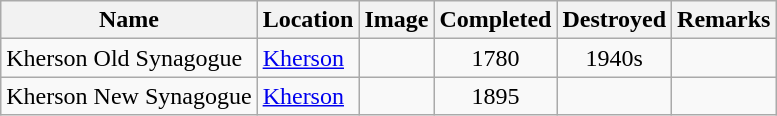<table class="wikitable sortable">
<tr>
<th>Name</th>
<th>Location</th>
<th class="unsortable">Image</th>
<th>Completed</th>
<th>Destroyed</th>
<th class="unsortable">Remarks</th>
</tr>
<tr>
<td>Kherson Old Synagogue</td>
<td><a href='#'>Kherson</a></td>
<td></td>
<td align=center>1780</td>
<td align=center>1940s</td>
<td></td>
</tr>
<tr>
<td>Kherson New Synagogue</td>
<td><a href='#'>Kherson</a></td>
<td></td>
<td align=center>1895</td>
<td align=center></td>
<td></td>
</tr>
</table>
